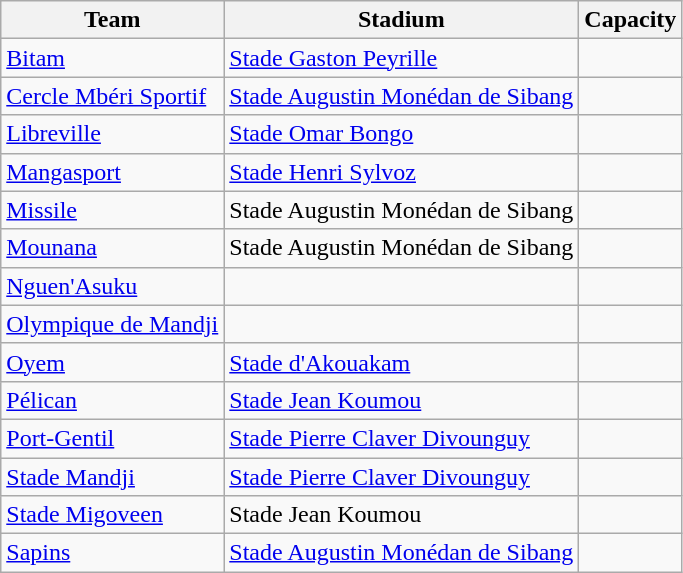<table class="wikitable">
<tr>
<th>Team</th>
<th>Stadium</th>
<th>Capacity</th>
</tr>
<tr>
<td><a href='#'>Bitam</a></td>
<td><a href='#'>Stade Gaston Peyrille</a></td>
<td></td>
</tr>
<tr>
<td><a href='#'>Cercle Mbéri Sportif</a></td>
<td><a href='#'>Stade Augustin Monédan de Sibang</a></td>
<td></td>
</tr>
<tr>
<td><a href='#'>Libreville</a></td>
<td><a href='#'>Stade Omar Bongo</a></td>
<td></td>
</tr>
<tr>
<td><a href='#'>Mangasport</a></td>
<td><a href='#'>Stade Henri Sylvoz</a></td>
<td></td>
</tr>
<tr>
<td><a href='#'>Missile</a></td>
<td>Stade Augustin Monédan de Sibang</td>
<td></td>
</tr>
<tr>
<td><a href='#'>Mounana</a></td>
<td>Stade Augustin Monédan de Sibang</td>
<td></td>
</tr>
<tr>
<td><a href='#'>Nguen'Asuku</a></td>
<td></td>
<td></td>
</tr>
<tr>
<td><a href='#'>Olympique de Mandji</a></td>
<td></td>
<td></td>
</tr>
<tr>
<td><a href='#'>Oyem</a></td>
<td><a href='#'>Stade d'Akouakam</a></td>
<td></td>
</tr>
<tr>
<td><a href='#'>Pélican</a></td>
<td><a href='#'>Stade Jean Koumou</a></td>
<td></td>
</tr>
<tr>
<td><a href='#'>Port-Gentil</a></td>
<td><a href='#'>Stade Pierre Claver Divounguy</a></td>
<td></td>
</tr>
<tr>
<td><a href='#'>Stade Mandji</a></td>
<td><a href='#'>Stade Pierre Claver Divounguy</a></td>
<td></td>
</tr>
<tr>
<td><a href='#'>Stade Migoveen</a></td>
<td>Stade Jean Koumou</td>
<td></td>
</tr>
<tr>
<td><a href='#'>Sapins</a></td>
<td><a href='#'>Stade Augustin Monédan de Sibang</a></td>
<td></td>
</tr>
</table>
